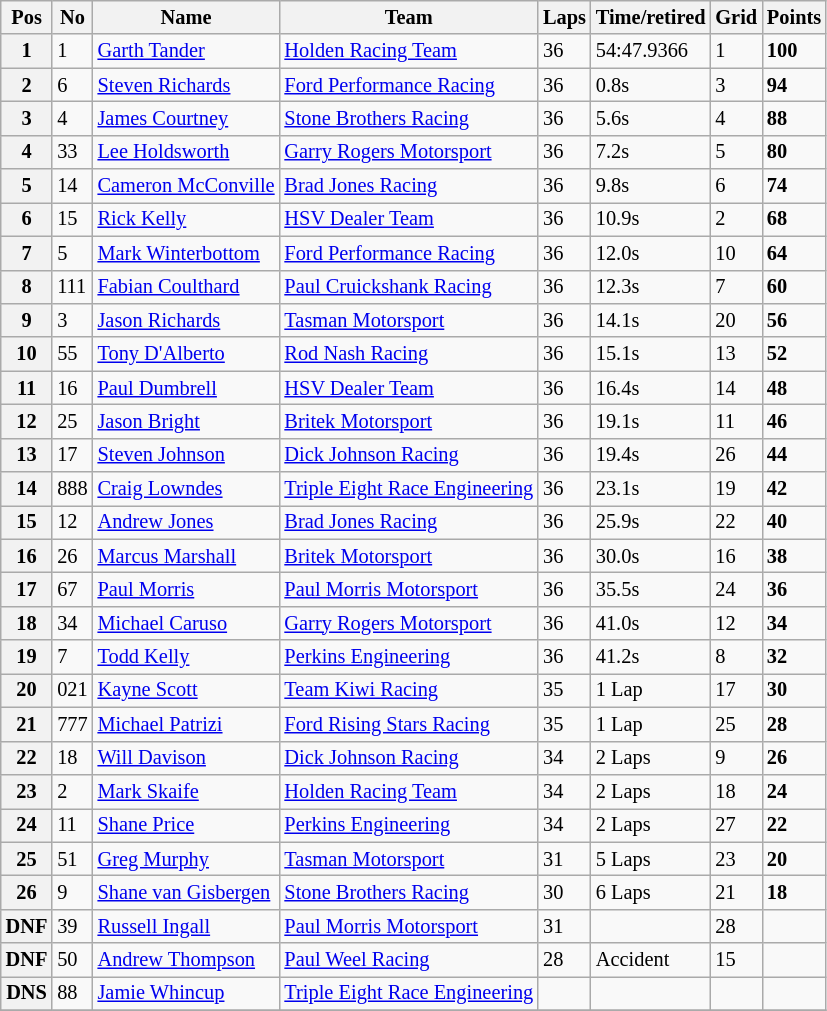<table class="wikitable" style="font-size: 85%;">
<tr>
<th>Pos</th>
<th>No</th>
<th>Name</th>
<th>Team</th>
<th>Laps</th>
<th>Time/retired</th>
<th>Grid</th>
<th>Points</th>
</tr>
<tr>
<th>1</th>
<td>1</td>
<td> <a href='#'>Garth Tander</a></td>
<td><a href='#'>Holden Racing Team</a></td>
<td>36</td>
<td>54:47.9366</td>
<td>1</td>
<td><strong>100</strong></td>
</tr>
<tr>
<th>2</th>
<td>6</td>
<td> <a href='#'>Steven Richards</a></td>
<td><a href='#'>Ford Performance Racing</a></td>
<td>36</td>
<td>0.8s</td>
<td>3</td>
<td><strong>94</strong></td>
</tr>
<tr>
<th>3</th>
<td>4</td>
<td> <a href='#'>James Courtney</a></td>
<td><a href='#'>Stone Brothers Racing</a></td>
<td>36</td>
<td>5.6s</td>
<td>4</td>
<td><strong>88</strong></td>
</tr>
<tr>
<th>4</th>
<td>33</td>
<td> <a href='#'>Lee Holdsworth</a></td>
<td><a href='#'>Garry Rogers Motorsport</a></td>
<td>36</td>
<td>7.2s</td>
<td>5</td>
<td><strong>80</strong></td>
</tr>
<tr>
<th>5</th>
<td>14</td>
<td> <a href='#'>Cameron McConville</a></td>
<td><a href='#'>Brad Jones Racing</a></td>
<td>36</td>
<td>9.8s</td>
<td>6</td>
<td><strong>74</strong></td>
</tr>
<tr>
<th>6</th>
<td>15</td>
<td> <a href='#'>Rick Kelly</a></td>
<td><a href='#'>HSV Dealer Team</a></td>
<td>36</td>
<td>10.9s</td>
<td>2</td>
<td><strong>68</strong></td>
</tr>
<tr>
<th>7</th>
<td>5</td>
<td> <a href='#'>Mark Winterbottom</a></td>
<td><a href='#'>Ford Performance Racing</a></td>
<td>36</td>
<td>12.0s</td>
<td>10</td>
<td><strong>64</strong></td>
</tr>
<tr>
<th>8</th>
<td>111</td>
<td> <a href='#'>Fabian Coulthard</a></td>
<td><a href='#'>Paul Cruickshank Racing</a></td>
<td>36</td>
<td>12.3s</td>
<td>7</td>
<td><strong>60</strong></td>
</tr>
<tr>
<th>9</th>
<td>3</td>
<td> <a href='#'>Jason Richards</a></td>
<td><a href='#'>Tasman Motorsport</a></td>
<td>36</td>
<td>14.1s</td>
<td>20</td>
<td><strong>56</strong></td>
</tr>
<tr>
<th>10</th>
<td>55</td>
<td> <a href='#'>Tony D'Alberto</a></td>
<td><a href='#'>Rod Nash Racing</a></td>
<td>36</td>
<td>15.1s</td>
<td>13</td>
<td><strong>52</strong></td>
</tr>
<tr>
<th>11</th>
<td>16</td>
<td> <a href='#'>Paul Dumbrell</a></td>
<td><a href='#'>HSV Dealer Team</a></td>
<td>36</td>
<td>16.4s</td>
<td>14</td>
<td><strong>48</strong></td>
</tr>
<tr>
<th>12</th>
<td>25</td>
<td> <a href='#'>Jason Bright</a></td>
<td><a href='#'>Britek Motorsport</a></td>
<td>36</td>
<td>19.1s</td>
<td>11</td>
<td><strong>46</strong></td>
</tr>
<tr>
<th>13</th>
<td>17</td>
<td> <a href='#'>Steven Johnson</a></td>
<td><a href='#'>Dick Johnson Racing</a></td>
<td>36</td>
<td>19.4s</td>
<td>26</td>
<td><strong>44</strong></td>
</tr>
<tr>
<th>14</th>
<td>888</td>
<td> <a href='#'>Craig Lowndes</a></td>
<td><a href='#'>Triple Eight Race Engineering</a></td>
<td>36</td>
<td>23.1s</td>
<td>19</td>
<td><strong>42</strong></td>
</tr>
<tr>
<th>15</th>
<td>12</td>
<td> <a href='#'>Andrew Jones</a></td>
<td><a href='#'>Brad Jones Racing</a></td>
<td>36</td>
<td>25.9s</td>
<td>22</td>
<td><strong>40</strong></td>
</tr>
<tr>
<th>16</th>
<td>26</td>
<td> <a href='#'>Marcus Marshall</a></td>
<td><a href='#'>Britek Motorsport</a></td>
<td>36</td>
<td>30.0s</td>
<td>16</td>
<td><strong>38</strong></td>
</tr>
<tr>
<th>17</th>
<td>67</td>
<td> <a href='#'>Paul Morris</a></td>
<td><a href='#'>Paul Morris Motorsport</a></td>
<td>36</td>
<td>35.5s</td>
<td>24</td>
<td><strong>36</strong></td>
</tr>
<tr>
<th>18</th>
<td>34</td>
<td> <a href='#'>Michael Caruso</a></td>
<td><a href='#'>Garry Rogers Motorsport</a></td>
<td>36</td>
<td>41.0s</td>
<td>12</td>
<td><strong>34</strong></td>
</tr>
<tr>
<th>19</th>
<td>7</td>
<td> <a href='#'>Todd Kelly</a></td>
<td><a href='#'>Perkins Engineering</a></td>
<td>36</td>
<td>41.2s</td>
<td>8</td>
<td><strong>32</strong></td>
</tr>
<tr>
<th>20</th>
<td>021</td>
<td> <a href='#'>Kayne Scott</a></td>
<td><a href='#'>Team Kiwi Racing</a></td>
<td>35</td>
<td> 1 Lap</td>
<td>17</td>
<td><strong>30</strong></td>
</tr>
<tr>
<th>21</th>
<td>777</td>
<td> <a href='#'>Michael Patrizi</a></td>
<td><a href='#'>Ford Rising Stars Racing</a></td>
<td>35</td>
<td> 1 Lap</td>
<td>25</td>
<td><strong>28</strong></td>
</tr>
<tr>
<th>22</th>
<td>18</td>
<td> <a href='#'>Will Davison</a></td>
<td><a href='#'>Dick Johnson Racing</a></td>
<td>34</td>
<td> 2 Laps</td>
<td>9</td>
<td><strong>26</strong></td>
</tr>
<tr>
<th>23</th>
<td>2</td>
<td> <a href='#'>Mark Skaife</a></td>
<td><a href='#'>Holden Racing Team</a></td>
<td>34</td>
<td> 2 Laps</td>
<td>18</td>
<td><strong>24</strong></td>
</tr>
<tr>
<th>24</th>
<td>11</td>
<td> <a href='#'>Shane Price</a></td>
<td><a href='#'>Perkins Engineering</a></td>
<td>34</td>
<td> 2 Laps</td>
<td>27</td>
<td><strong>22</strong></td>
</tr>
<tr>
<th>25</th>
<td>51</td>
<td> <a href='#'>Greg Murphy</a></td>
<td><a href='#'>Tasman Motorsport</a></td>
<td>31</td>
<td> 5 Laps</td>
<td>23</td>
<td><strong>20</strong></td>
</tr>
<tr>
<th>26</th>
<td>9</td>
<td> <a href='#'>Shane van Gisbergen</a></td>
<td><a href='#'>Stone Brothers Racing</a></td>
<td>30</td>
<td> 6 Laps</td>
<td>21</td>
<td><strong>18</strong></td>
</tr>
<tr>
<th>DNF</th>
<td>39</td>
<td> <a href='#'>Russell Ingall</a></td>
<td><a href='#'>Paul Morris Motorsport</a></td>
<td>31</td>
<td></td>
<td>28</td>
<td></td>
</tr>
<tr>
<th>DNF</th>
<td>50</td>
<td> <a href='#'>Andrew Thompson</a></td>
<td><a href='#'>Paul Weel Racing</a></td>
<td>28</td>
<td>Accident</td>
<td>15</td>
<td></td>
</tr>
<tr>
<th>DNS</th>
<td>88</td>
<td> <a href='#'>Jamie Whincup</a></td>
<td><a href='#'>Triple Eight Race Engineering</a></td>
<td></td>
<td></td>
<td></td>
<td></td>
</tr>
<tr>
</tr>
</table>
